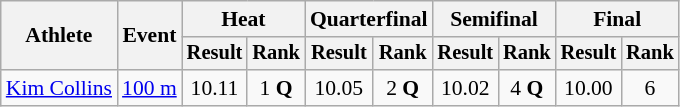<table class=wikitable style="font-size:90%">
<tr>
<th rowspan="2">Athlete</th>
<th rowspan="2">Event</th>
<th colspan="2">Heat</th>
<th colspan="2">Quarterfinal</th>
<th colspan="2">Semifinal</th>
<th colspan="2">Final</th>
</tr>
<tr style="font-size:95%">
<th>Result</th>
<th>Rank</th>
<th>Result</th>
<th>Rank</th>
<th>Result</th>
<th>Rank</th>
<th>Result</th>
<th>Rank</th>
</tr>
<tr align=center>
<td align=left><a href='#'>Kim Collins</a></td>
<td align=left><a href='#'>100 m</a></td>
<td>10.11</td>
<td>1 <strong>Q</strong></td>
<td>10.05</td>
<td>2 <strong>Q</strong></td>
<td>10.02</td>
<td>4 <strong>Q</strong></td>
<td>10.00</td>
<td>6</td>
</tr>
</table>
